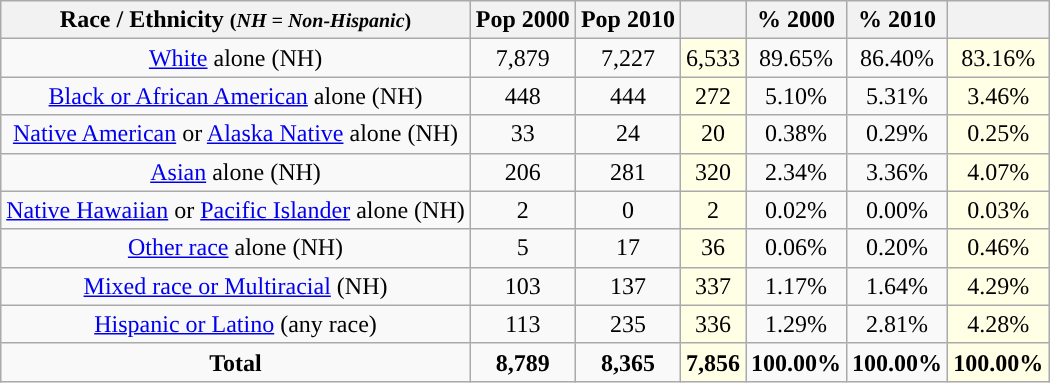<table class="wikitable" style="text-align:center;">
<tr>
<th>Race / Ethnicity <small>(<em>NH = Non-Hispanic</em>)</small></th>
<th>Pop 2000</th>
<th>Pop 2010</th>
<th></th>
<th>% 2000</th>
<th>% 2010</th>
<th></th>
</tr>
<tr>
<td><a href='#'>White</a> alone (NH)</td>
<td>7,879</td>
<td>7,227</td>
<td style='background: #ffffe6;'>6,533</td>
<td>89.65%</td>
<td>86.40%</td>
<td style='background: #ffffe6;'>83.16%</td>
</tr>
<tr>
<td><a href='#'>Black or African American</a> alone (NH)</td>
<td>448</td>
<td>444</td>
<td style='background: #ffffe6;'>272</td>
<td>5.10%</td>
<td>5.31%</td>
<td style='background: #ffffe6;'>3.46%</td>
</tr>
<tr>
<td><a href='#'>Native American</a> or <a href='#'>Alaska Native</a> alone (NH)</td>
<td>33</td>
<td>24</td>
<td style='background: #ffffe6;'>20</td>
<td>0.38%</td>
<td>0.29%</td>
<td style='background: #ffffe6;'>0.25%</td>
</tr>
<tr>
<td><a href='#'>Asian</a> alone (NH)</td>
<td>206</td>
<td>281</td>
<td style='background: #ffffe6;'>320</td>
<td>2.34%</td>
<td>3.36%</td>
<td style='background: #ffffe6;'>4.07%</td>
</tr>
<tr>
<td><a href='#'>Native Hawaiian</a> or <a href='#'>Pacific Islander</a> alone (NH)</td>
<td>2</td>
<td>0</td>
<td style='background: #ffffe6;'>2</td>
<td>0.02%</td>
<td>0.00%</td>
<td style='background: #ffffe6;'>0.03%</td>
</tr>
<tr>
<td><a href='#'>Other race</a> alone (NH)</td>
<td>5</td>
<td>17</td>
<td style='background: #ffffe6;'>36</td>
<td>0.06%</td>
<td>0.20%</td>
<td style='background: #ffffe6;'>0.46%</td>
</tr>
<tr>
<td><a href='#'>Mixed race or Multiracial</a> (NH)</td>
<td>103</td>
<td>137</td>
<td style='background: #ffffe6;'>337</td>
<td>1.17%</td>
<td>1.64%</td>
<td style='background: #ffffe6;'>4.29%</td>
</tr>
<tr>
<td><a href='#'>Hispanic or Latino</a> (any race)</td>
<td>113</td>
<td>235</td>
<td style='background: #ffffe6;'>336</td>
<td>1.29%</td>
<td>2.81%</td>
<td style='background: #ffffe6;'>4.28%</td>
</tr>
<tr>
<td><strong>Total</strong></td>
<td><strong>8,789</strong></td>
<td><strong>8,365</strong></td>
<td style='background: #ffffe6;'><strong>7,856</strong></td>
<td><strong>100.00%</strong></td>
<td><strong>100.00%</strong></td>
<td style='background: #ffffe6;'><strong>100.00%</strong></td>
</tr>
</table>
